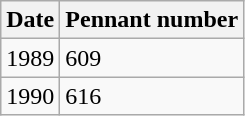<table class="wikitable">
<tr>
<th>Date</th>
<th>Pennant number</th>
</tr>
<tr>
<td>1989</td>
<td>609</td>
</tr>
<tr>
<td>1990</td>
<td>616</td>
</tr>
</table>
